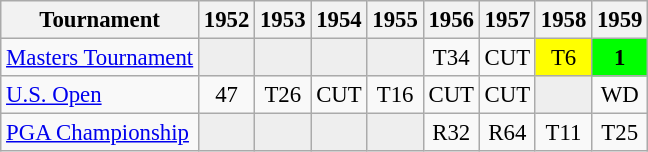<table class="wikitable" style="font-size:95%;text-align:center;">
<tr>
<th>Tournament</th>
<th>1952</th>
<th>1953</th>
<th>1954</th>
<th>1955</th>
<th>1956</th>
<th>1957</th>
<th>1958</th>
<th>1959</th>
</tr>
<tr>
<td align=left><a href='#'>Masters Tournament</a></td>
<td style="background:#eeeeee;"></td>
<td style="background:#eeeeee;"></td>
<td style="background:#eeeeee;"></td>
<td style="background:#eeeeee;"></td>
<td>T34</td>
<td>CUT</td>
<td style="background:yellow;">T6</td>
<td style="background:lime;"><strong>1</strong></td>
</tr>
<tr>
<td align=left><a href='#'>U.S. Open</a></td>
<td>47</td>
<td>T26</td>
<td>CUT</td>
<td>T16</td>
<td>CUT</td>
<td>CUT</td>
<td style="background:#eeeeee;"></td>
<td>WD</td>
</tr>
<tr>
<td align=left><a href='#'>PGA Championship</a></td>
<td style="background:#eeeeee;"></td>
<td style="background:#eeeeee;"></td>
<td style="background:#eeeeee;"></td>
<td style="background:#eeeeee;"></td>
<td>R32</td>
<td>R64</td>
<td>T11</td>
<td>T25</td>
</tr>
</table>
